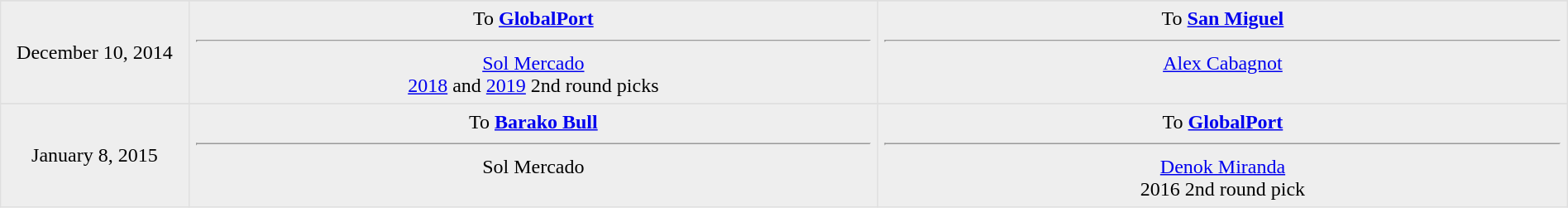<table border=1 style="border-collapse:collapse; text-align: center; width: 100%" bordercolor="#DFDFDF"  cellpadding="5">
<tr>
</tr>
<tr bgcolor="eeeeee">
<td style="width:12%">December 10, 2014<br></td>
<td style="width:44%" valign="top">To <strong><a href='#'>GlobalPort</a></strong><hr><a href='#'>Sol Mercado</a><br><a href='#'>2018</a> and <a href='#'>2019</a> 2nd round picks</td>
<td style="width:44%" valign="top">To <strong><a href='#'>San Miguel</a></strong><hr><a href='#'>Alex Cabagnot</a></td>
</tr>
<tr>
</tr>
<tr bgcolor="eeeeee">
<td style="width:12%">January 8, 2015<br></td>
<td style="width:44%" valign="top">To <strong><a href='#'>Barako Bull</a></strong><hr>Sol Mercado</td>
<td style="width:44%" valign="top">To <strong><a href='#'>GlobalPort</a></strong><hr><a href='#'>Denok Miranda</a><br>2016 2nd round pick</td>
</tr>
</table>
